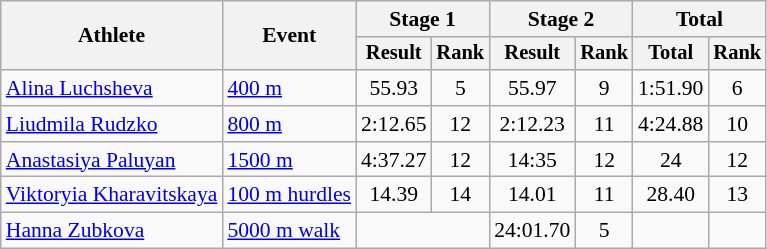<table class="wikitable" style="font-size:90%">
<tr>
<th rowspan=2>Athlete</th>
<th rowspan=2>Event</th>
<th colspan=2>Stage 1</th>
<th colspan=2>Stage 2</th>
<th colspan=2>Total</th>
</tr>
<tr style="font-size:95%">
<th>Result</th>
<th>Rank</th>
<th>Result</th>
<th>Rank</th>
<th>Total</th>
<th>Rank</th>
</tr>
<tr align=center>
<td align=left><a href='#'>Alina Luchsheva</a></td>
<td align=left><a href='#'>400 m</a></td>
<td>55.93</td>
<td>5</td>
<td>55.97</td>
<td>9</td>
<td>1:51.90</td>
<td>6</td>
</tr>
<tr align=center>
<td align=left><a href='#'>Liudmila Rudzko</a></td>
<td align=left><a href='#'>800 m</a></td>
<td>2:12.65</td>
<td>12</td>
<td>2:12.23</td>
<td>11</td>
<td>4:24.88</td>
<td>10</td>
</tr>
<tr align=center>
<td align=left><a href='#'>Anastasiya Paluyan</a></td>
<td align=left><a href='#'>1500 m</a></td>
<td>4:37.27</td>
<td>12</td>
<td>14:35</td>
<td>12</td>
<td>24</td>
<td>12</td>
</tr>
<tr align=center>
<td align=left><a href='#'>Viktoryia Kharavitskaya</a></td>
<td align=left><a href='#'>100 m hurdles</a></td>
<td>14.39</td>
<td>14</td>
<td>14.01</td>
<td>11</td>
<td>28.40</td>
<td>13</td>
</tr>
<tr align=center>
<td align=left><a href='#'>Hanna Zubkova</a></td>
<td align=left><a href='#'>5000 m walk</a></td>
<td colspan=2></td>
<td>24:01.70</td>
<td>5</td>
<td></td>
<td></td>
</tr>
</table>
